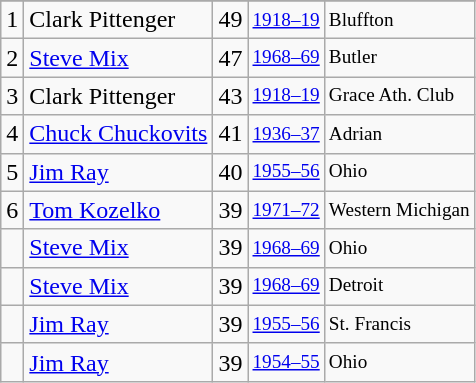<table class="wikitable">
<tr>
</tr>
<tr>
<td>1</td>
<td>Clark Pittenger</td>
<td>49</td>
<td style="font-size:80%;"><a href='#'>1918–19</a></td>
<td style="font-size:80%;">Bluffton</td>
</tr>
<tr>
<td>2</td>
<td><a href='#'>Steve Mix</a></td>
<td>47</td>
<td style="font-size:80%;"><a href='#'>1968–69</a></td>
<td style="font-size:80%;">Butler</td>
</tr>
<tr>
<td>3</td>
<td>Clark Pittenger</td>
<td>43</td>
<td style="font-size:80%;"><a href='#'>1918–19</a></td>
<td style="font-size:80%;">Grace Ath. Club</td>
</tr>
<tr>
<td>4</td>
<td><a href='#'>Chuck Chuckovits</a></td>
<td>41</td>
<td style="font-size:80%;"><a href='#'>1936–37</a></td>
<td style="font-size:80%;">Adrian</td>
</tr>
<tr>
<td>5</td>
<td><a href='#'>Jim Ray</a></td>
<td>40</td>
<td style="font-size:80%;"><a href='#'>1955–56</a></td>
<td style="font-size:80%;">Ohio</td>
</tr>
<tr>
<td>6</td>
<td><a href='#'>Tom Kozelko</a></td>
<td>39</td>
<td style="font-size:80%;"><a href='#'>1971–72</a></td>
<td style="font-size:80%;">Western Michigan</td>
</tr>
<tr>
<td></td>
<td><a href='#'>Steve Mix</a></td>
<td>39</td>
<td style="font-size:80%;"><a href='#'>1968–69</a></td>
<td style="font-size:80%;">Ohio</td>
</tr>
<tr>
<td></td>
<td><a href='#'>Steve Mix</a></td>
<td>39</td>
<td style="font-size:80%;"><a href='#'>1968–69</a></td>
<td style="font-size:80%;">Detroit</td>
</tr>
<tr>
<td></td>
<td><a href='#'>Jim Ray</a></td>
<td>39</td>
<td style="font-size:80%;"><a href='#'>1955–56</a></td>
<td style="font-size:80%;">St. Francis</td>
</tr>
<tr>
<td></td>
<td><a href='#'>Jim Ray</a></td>
<td>39</td>
<td style="font-size:80%;"><a href='#'>1954–55</a></td>
<td style="font-size:80%;">Ohio</td>
</tr>
</table>
